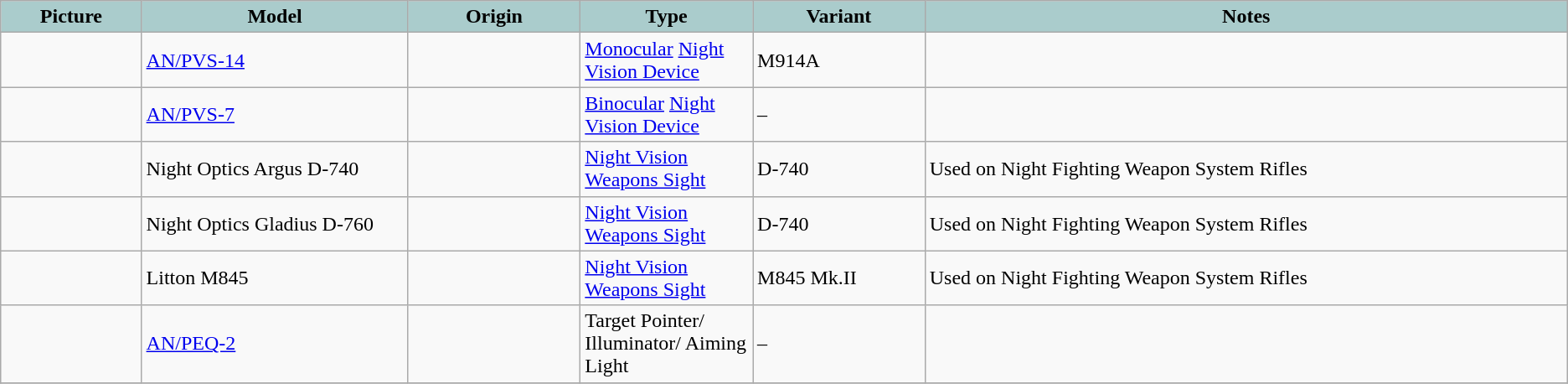<table class="wikitable">
<tr>
<th style="text-align: center; background:#acc; width:9%;">Picture</th>
<th style="text-align: center; background:#acc; width:17%;">Model</th>
<th style="text-align: center; background:#acc; width:11%;">Origin</th>
<th style="text-align: center; background:#acc; width:11%;">Type</th>
<th style="text-align: center; background:#acc; width:11%;">Variant</th>
<th style="text-align: center; background:#acc; width:41%;">Notes</th>
</tr>
<tr>
<td></td>
<td><a href='#'>AN/PVS-14</a></td>
<td></td>
<td><a href='#'>Monocular</a> <a href='#'>Night Vision Device</a></td>
<td>M914A</td>
<td></td>
</tr>
<tr>
<td></td>
<td><a href='#'>AN/PVS-7</a></td>
<td></td>
<td><a href='#'>Binocular</a> <a href='#'>Night Vision Device</a></td>
<td>–</td>
<td></td>
</tr>
<tr>
<td></td>
<td>Night Optics Argus D-740</td>
<td></td>
<td><a href='#'>Night Vision Weapons Sight</a></td>
<td>D-740</td>
<td>Used on Night Fighting Weapon System Rifles</td>
</tr>
<tr>
<td></td>
<td>Night Optics Gladius D-760</td>
<td></td>
<td><a href='#'>Night Vision Weapons Sight</a></td>
<td>D-740</td>
<td>Used on Night Fighting Weapon System Rifles</td>
</tr>
<tr>
<td></td>
<td>Litton M845</td>
<td></td>
<td><a href='#'>Night Vision Weapons Sight</a></td>
<td>M845 Mk.II</td>
<td>Used on Night Fighting Weapon System Rifles</td>
</tr>
<tr>
<td></td>
<td><a href='#'>AN/PEQ-2</a></td>
<td></td>
<td>Target Pointer/ Illuminator/ Aiming Light</td>
<td>–</td>
<td></td>
</tr>
<tr>
</tr>
</table>
